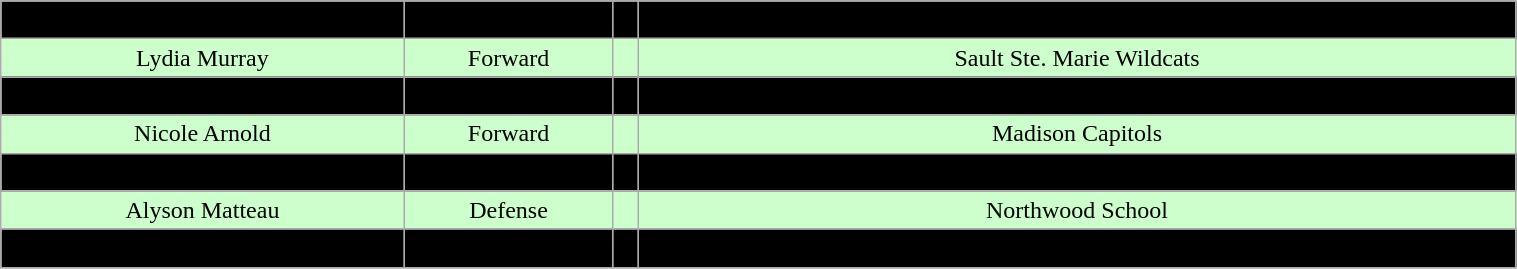<table class="wikitable" width="80%">
<tr align="center">
</tr>
<tr align="center" bgcolor=" ">
<td>Carly Jackson</td>
<td>Goalie</td>
<td></td>
<td>Cumberland County Blues Jr. B (Male)</td>
</tr>
<tr align="center" bgcolor="#ccffcc">
<td>Lydia Murray</td>
<td>Forward</td>
<td></td>
<td>Sault Ste. Marie Wildcats</td>
</tr>
<tr align="center" bgcolor=" ">
<td>Cailey Hutchison</td>
<td>Forward</td>
<td></td>
<td>Northwood School</td>
</tr>
<tr align="center" bgcolor="#ccffcc">
<td>Nicole Arnold</td>
<td>Forward</td>
<td></td>
<td>Madison Capitols</td>
</tr>
<tr align="center" bgcolor=" ">
<td>Estelle Duvin</td>
<td>Forward</td>
<td></td>
<td>French National Team</td>
</tr>
<tr align="center" bgcolor="#ccffcc">
<td>Alyson Matteau</td>
<td>Defense</td>
<td></td>
<td>Northwood School</td>
</tr>
<tr align="center" bgcolor=" ">
<td>Cassidy Herman</td>
<td>Defense</td>
<td></td>
<td>Ottawa Jr. Senators</td>
</tr>
<tr align="center" bgcolor=" ">
</tr>
</table>
